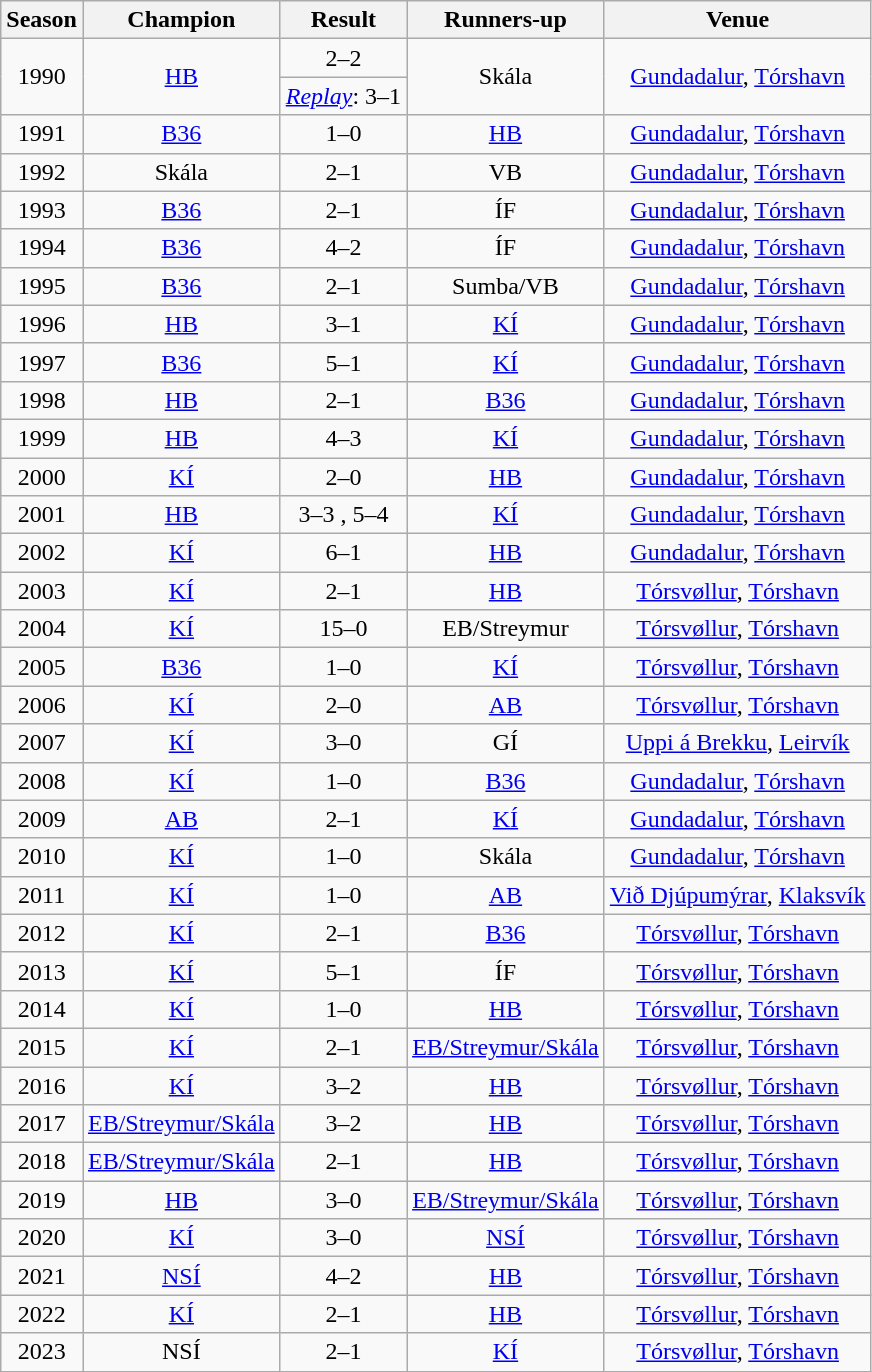<table class="wikitable sortable" style="text-align:center;">
<tr>
<th>Season</th>
<th>Champion</th>
<th>Result</th>
<th>Runners-up</th>
<th>Venue</th>
</tr>
<tr>
<td rowspan=2>1990</td>
<td rowspan=2><a href='#'>HB</a></td>
<td>2–2</td>
<td rowspan=2>Skála</td>
<td rowspan=2><a href='#'>Gundadalur</a>, <a href='#'>Tórshavn</a></td>
</tr>
<tr>
<td><em><a href='#'>Replay</a></em>: 3–1 </td>
</tr>
<tr>
<td>1991</td>
<td><a href='#'>B36</a></td>
<td>1–0</td>
<td><a href='#'>HB</a></td>
<td><a href='#'>Gundadalur</a>, <a href='#'>Tórshavn</a></td>
</tr>
<tr>
<td>1992</td>
<td>Skála</td>
<td>2–1</td>
<td>VB</td>
<td><a href='#'>Gundadalur</a>, <a href='#'>Tórshavn</a></td>
</tr>
<tr>
<td>1993</td>
<td><a href='#'>B36</a></td>
<td>2–1</td>
<td>ÍF</td>
<td><a href='#'>Gundadalur</a>, <a href='#'>Tórshavn</a></td>
</tr>
<tr>
<td>1994</td>
<td><a href='#'>B36</a></td>
<td>4–2 </td>
<td>ÍF</td>
<td><a href='#'>Gundadalur</a>, <a href='#'>Tórshavn</a></td>
</tr>
<tr>
<td>1995</td>
<td><a href='#'>B36</a></td>
<td>2–1</td>
<td>Sumba/VB</td>
<td><a href='#'>Gundadalur</a>, <a href='#'>Tórshavn</a></td>
</tr>
<tr>
<td>1996</td>
<td><a href='#'>HB</a></td>
<td>3–1</td>
<td><a href='#'>KÍ</a></td>
<td><a href='#'>Gundadalur</a>, <a href='#'>Tórshavn</a></td>
</tr>
<tr>
<td>1997</td>
<td><a href='#'>B36</a></td>
<td>5–1</td>
<td><a href='#'>KÍ</a></td>
<td><a href='#'>Gundadalur</a>, <a href='#'>Tórshavn</a></td>
</tr>
<tr>
<td>1998</td>
<td><a href='#'>HB</a></td>
<td>2–1</td>
<td><a href='#'>B36</a></td>
<td><a href='#'>Gundadalur</a>, <a href='#'>Tórshavn</a></td>
</tr>
<tr>
<td>1999</td>
<td><a href='#'>HB</a></td>
<td>4–3 </td>
<td><a href='#'>KÍ</a></td>
<td><a href='#'>Gundadalur</a>, <a href='#'>Tórshavn</a></td>
</tr>
<tr>
<td>2000</td>
<td><a href='#'>KÍ</a></td>
<td>2–0</td>
<td><a href='#'>HB</a></td>
<td><a href='#'>Gundadalur</a>, <a href='#'>Tórshavn</a></td>
</tr>
<tr>
<td>2001</td>
<td><a href='#'>HB</a></td>
<td>3–3 , 5–4 </td>
<td><a href='#'>KÍ</a></td>
<td><a href='#'>Gundadalur</a>, <a href='#'>Tórshavn</a></td>
</tr>
<tr>
<td>2002</td>
<td><a href='#'>KÍ</a></td>
<td>6–1</td>
<td><a href='#'>HB</a></td>
<td><a href='#'>Gundadalur</a>, <a href='#'>Tórshavn</a></td>
</tr>
<tr>
<td>2003</td>
<td><a href='#'>KÍ</a></td>
<td>2–1</td>
<td><a href='#'>HB</a></td>
<td><a href='#'>Tórsvøllur</a>, <a href='#'>Tórshavn</a></td>
</tr>
<tr>
<td>2004</td>
<td><a href='#'>KÍ</a></td>
<td>15–0</td>
<td>EB/Streymur</td>
<td><a href='#'>Tórsvøllur</a>, <a href='#'>Tórshavn</a></td>
</tr>
<tr>
<td>2005</td>
<td><a href='#'>B36</a></td>
<td>1–0</td>
<td><a href='#'>KÍ</a></td>
<td><a href='#'>Tórsvøllur</a>, <a href='#'>Tórshavn</a></td>
</tr>
<tr>
<td>2006</td>
<td><a href='#'>KÍ</a></td>
<td>2–0</td>
<td><a href='#'>AB</a></td>
<td><a href='#'>Tórsvøllur</a>, <a href='#'>Tórshavn</a></td>
</tr>
<tr>
<td>2007</td>
<td><a href='#'>KÍ</a></td>
<td>3–0</td>
<td>GÍ</td>
<td><a href='#'>Uppi á Brekku</a>, <a href='#'>Leirvík</a></td>
</tr>
<tr>
<td>2008</td>
<td><a href='#'>KÍ</a></td>
<td>1–0</td>
<td><a href='#'>B36</a></td>
<td><a href='#'>Gundadalur</a>, <a href='#'>Tórshavn</a></td>
</tr>
<tr>
<td>2009</td>
<td><a href='#'>AB</a></td>
<td>2–1</td>
<td><a href='#'>KÍ</a></td>
<td><a href='#'>Gundadalur</a>, <a href='#'>Tórshavn</a></td>
</tr>
<tr>
<td>2010</td>
<td><a href='#'>KÍ</a></td>
<td>1–0</td>
<td>Skála</td>
<td><a href='#'>Gundadalur</a>, <a href='#'>Tórshavn</a></td>
</tr>
<tr>
<td>2011</td>
<td><a href='#'>KÍ</a></td>
<td>1–0</td>
<td><a href='#'>AB</a></td>
<td><a href='#'>Við Djúpumýrar</a>, <a href='#'>Klaksvík</a></td>
</tr>
<tr>
<td>2012</td>
<td><a href='#'>KÍ</a></td>
<td>2–1</td>
<td><a href='#'>B36</a></td>
<td><a href='#'>Tórsvøllur</a>, <a href='#'>Tórshavn</a></td>
</tr>
<tr>
<td>2013</td>
<td><a href='#'>KÍ</a></td>
<td>5–1</td>
<td>ÍF</td>
<td><a href='#'>Tórsvøllur</a>, <a href='#'>Tórshavn</a></td>
</tr>
<tr>
<td>2014</td>
<td><a href='#'>KÍ</a></td>
<td>1–0</td>
<td><a href='#'>HB</a></td>
<td><a href='#'>Tórsvøllur</a>, <a href='#'>Tórshavn</a></td>
</tr>
<tr>
<td>2015</td>
<td><a href='#'>KÍ</a></td>
<td>2–1</td>
<td><a href='#'>EB/Streymur/Skála</a></td>
<td><a href='#'>Tórsvøllur</a>, <a href='#'>Tórshavn</a></td>
</tr>
<tr>
<td>2016</td>
<td><a href='#'>KÍ</a></td>
<td>3–2</td>
<td><a href='#'>HB</a></td>
<td><a href='#'>Tórsvøllur</a>, <a href='#'>Tórshavn</a></td>
</tr>
<tr>
<td>2017</td>
<td><a href='#'>EB/Streymur/Skála</a></td>
<td>3–2</td>
<td><a href='#'>HB</a></td>
<td><a href='#'>Tórsvøllur</a>, <a href='#'>Tórshavn</a></td>
</tr>
<tr>
<td>2018</td>
<td><a href='#'>EB/Streymur/Skála</a></td>
<td>2–1</td>
<td><a href='#'>HB</a></td>
<td><a href='#'>Tórsvøllur</a>, <a href='#'>Tórshavn</a></td>
</tr>
<tr>
<td>2019</td>
<td><a href='#'>HB</a></td>
<td>3–0</td>
<td><a href='#'>EB/Streymur/Skála</a></td>
<td><a href='#'>Tórsvøllur</a>, <a href='#'>Tórshavn</a></td>
</tr>
<tr>
<td>2020</td>
<td><a href='#'>KÍ</a></td>
<td>3–0</td>
<td><a href='#'>NSÍ</a></td>
<td><a href='#'>Tórsvøllur</a>, <a href='#'>Tórshavn</a></td>
</tr>
<tr>
<td>2021</td>
<td><a href='#'>NSÍ</a></td>
<td>4–2</td>
<td><a href='#'>HB</a></td>
<td><a href='#'>Tórsvøllur</a>, <a href='#'>Tórshavn</a></td>
</tr>
<tr>
<td>2022</td>
<td><a href='#'>KÍ</a></td>
<td>2–1</td>
<td><a href='#'>HB</a></td>
<td><a href='#'>Tórsvøllur</a>, <a href='#'>Tórshavn</a></td>
</tr>
<tr>
<td>2023</td>
<td>NSÍ</td>
<td>2–1 </td>
<td><a href='#'>KÍ</a></td>
<td><a href='#'>Tórsvøllur</a>, <a href='#'>Tórshavn</a></td>
</tr>
</table>
